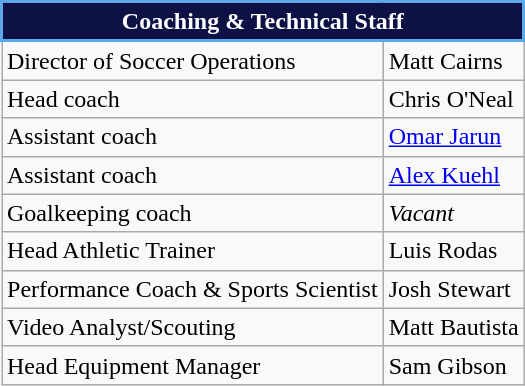<table class="wikitable sortable">
<tr>
<th style="background:#0E1145; color:#FFFFFF; border:2px solid #5CA7E8;" scope="col" colspan="2">Coaching & Technical Staff</th>
</tr>
<tr>
<td>Director of Soccer Operations</td>
<td> Matt Cairns</td>
</tr>
<tr>
<td>Head coach</td>
<td> Chris O'Neal</td>
</tr>
<tr>
<td>Assistant coach</td>
<td> <a href='#'>Omar Jarun</a></td>
</tr>
<tr>
<td>Assistant coach</td>
<td> <a href='#'>Alex Kuehl</a></td>
</tr>
<tr>
<td>Goalkeeping coach</td>
<td><em>Vacant</em></td>
</tr>
<tr>
<td>Head Athletic Trainer</td>
<td> Luis Rodas</td>
</tr>
<tr>
<td>Performance Coach & Sports Scientist</td>
<td> Josh Stewart</td>
</tr>
<tr>
<td>Video Analyst/Scouting</td>
<td> Matt Bautista</td>
</tr>
<tr>
<td>Head Equipment Manager</td>
<td> Sam Gibson</td>
</tr>
</table>
